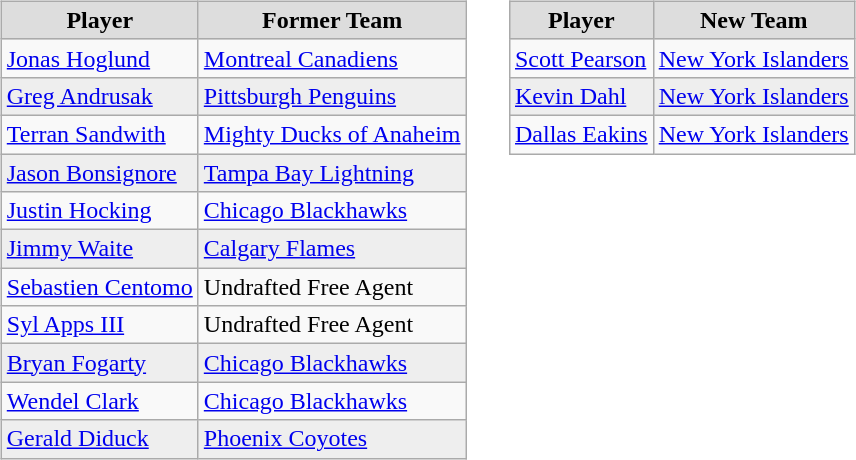<table cellspacing="10">
<tr>
<td valign="top"><br><table class="wikitable">
<tr align="center"  bgcolor="#dddddd">
<td><strong>Player</strong></td>
<td><strong>Former Team</strong></td>
</tr>
<tr>
<td><a href='#'>Jonas Hoglund</a></td>
<td><a href='#'>Montreal Canadiens</a></td>
</tr>
<tr bgcolor="#eeeeee">
<td><a href='#'>Greg Andrusak</a></td>
<td><a href='#'>Pittsburgh Penguins</a></td>
</tr>
<tr>
<td><a href='#'>Terran Sandwith</a></td>
<td><a href='#'>Mighty Ducks of Anaheim</a></td>
</tr>
<tr bgcolor="#eeeeee">
<td><a href='#'>Jason Bonsignore</a></td>
<td><a href='#'>Tampa Bay Lightning</a></td>
</tr>
<tr>
<td><a href='#'>Justin Hocking</a></td>
<td><a href='#'>Chicago Blackhawks</a></td>
</tr>
<tr bgcolor="#eeeeee">
<td><a href='#'>Jimmy Waite</a></td>
<td><a href='#'>Calgary Flames</a></td>
</tr>
<tr>
<td><a href='#'>Sebastien Centomo</a></td>
<td>Undrafted Free Agent</td>
</tr>
<tr>
<td><a href='#'>Syl Apps III</a></td>
<td>Undrafted Free Agent</td>
</tr>
<tr bgcolor="#eeeeee">
<td><a href='#'>Bryan Fogarty</a></td>
<td><a href='#'>Chicago Blackhawks</a></td>
</tr>
<tr>
<td><a href='#'>Wendel Clark</a></td>
<td><a href='#'>Chicago Blackhawks</a></td>
</tr>
<tr bgcolor="#eeeeee">
<td><a href='#'>Gerald Diduck</a></td>
<td><a href='#'>Phoenix Coyotes</a></td>
</tr>
</table>
</td>
<td valign="top"><br><table class="wikitable">
<tr align="center"  bgcolor="#dddddd">
<td><strong>Player</strong></td>
<td><strong>New Team</strong></td>
</tr>
<tr>
<td><a href='#'>Scott Pearson</a></td>
<td><a href='#'>New York Islanders</a></td>
</tr>
<tr bgcolor="#eeeeee">
<td><a href='#'>Kevin Dahl</a></td>
<td><a href='#'>New York Islanders</a></td>
</tr>
<tr>
<td><a href='#'>Dallas Eakins</a></td>
<td><a href='#'>New York Islanders</a></td>
</tr>
</table>
</td>
</tr>
</table>
